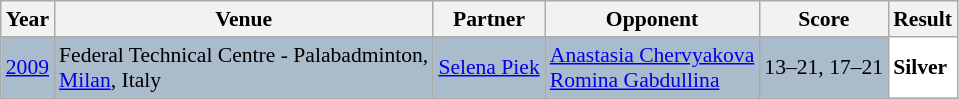<table class="sortable wikitable" style="font-size: 90%;">
<tr>
<th>Year</th>
<th>Venue</th>
<th>Partner</th>
<th>Opponent</th>
<th>Score</th>
<th>Result</th>
</tr>
<tr style="background:#AABBCC">
<td align="center"><a href='#'>2009</a></td>
<td align="left">Federal Technical Centre - Palabadminton,<br><a href='#'>Milan</a>, Italy</td>
<td align="left"> <a href='#'>Selena Piek</a></td>
<td align="left"> <a href='#'>Anastasia Chervyakova</a><br> <a href='#'>Romina Gabdullina</a></td>
<td align="left">13–21, 17–21</td>
<td style="text-align:left; background:white"> <strong>Silver</strong></td>
</tr>
</table>
